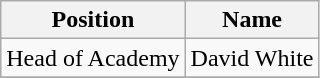<table class="wikitable">
<tr>
<th>Position</th>
<th>Name</th>
</tr>
<tr>
<td>Head of Academy</td>
<td>David White</td>
</tr>
<tr>
</tr>
</table>
